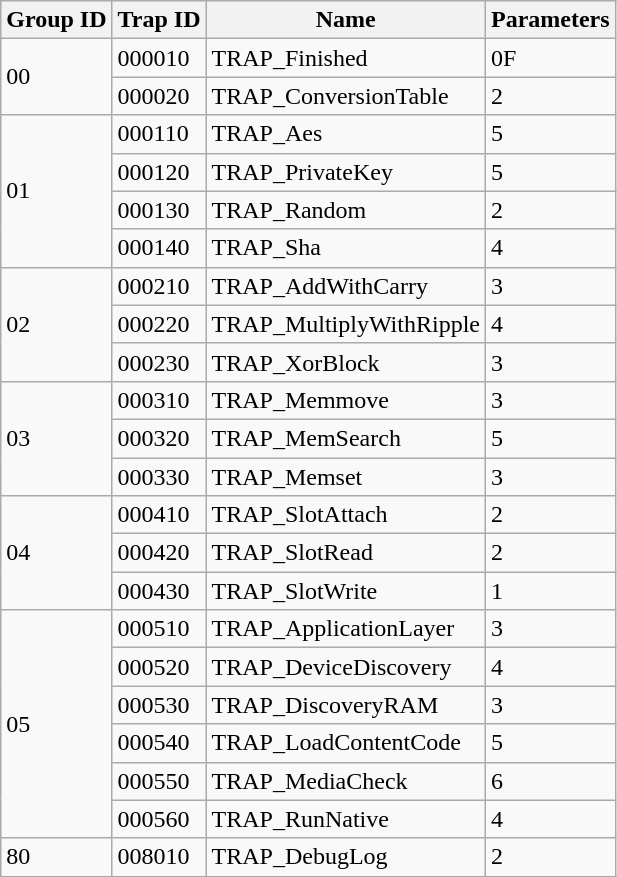<table class="wikitable">
<tr>
<th>Group ID</th>
<th>Trap ID</th>
<th>Name</th>
<th>Parameters</th>
</tr>
<tr>
<td rowspan="2">00</td>
<td>000010</td>
<td>TRAP_Finished</td>
<td>0F</td>
</tr>
<tr>
<td>000020</td>
<td>TRAP_ConversionTable</td>
<td>2</td>
</tr>
<tr>
<td rowspan="4">01</td>
<td>000110</td>
<td>TRAP_Aes</td>
<td>5</td>
</tr>
<tr>
<td>000120</td>
<td>TRAP_PrivateKey</td>
<td>5</td>
</tr>
<tr>
<td>000130</td>
<td>TRAP_Random</td>
<td>2</td>
</tr>
<tr>
<td>000140</td>
<td>TRAP_Sha</td>
<td>4</td>
</tr>
<tr>
<td rowspan="3">02</td>
<td>000210</td>
<td>TRAP_AddWithCarry</td>
<td>3</td>
</tr>
<tr>
<td>000220</td>
<td>TRAP_MultiplyWithRipple</td>
<td>4</td>
</tr>
<tr>
<td>000230</td>
<td>TRAP_XorBlock</td>
<td>3</td>
</tr>
<tr>
<td rowspan="3">03</td>
<td>000310</td>
<td>TRAP_Memmove</td>
<td>3</td>
</tr>
<tr>
<td>000320</td>
<td>TRAP_MemSearch</td>
<td>5</td>
</tr>
<tr>
<td>000330</td>
<td>TRAP_Memset</td>
<td>3</td>
</tr>
<tr>
<td rowspan="3">04</td>
<td>000410</td>
<td>TRAP_SlotAttach</td>
<td>2</td>
</tr>
<tr>
<td>000420</td>
<td>TRAP_SlotRead</td>
<td>2</td>
</tr>
<tr>
<td>000430</td>
<td>TRAP_SlotWrite</td>
<td>1</td>
</tr>
<tr>
<td rowspan="6">05</td>
<td>000510</td>
<td>TRAP_ApplicationLayer</td>
<td>3</td>
</tr>
<tr>
<td>000520</td>
<td>TRAP_DeviceDiscovery</td>
<td>4</td>
</tr>
<tr>
<td>000530</td>
<td>TRAP_DiscoveryRAM</td>
<td>3</td>
</tr>
<tr>
<td>000540</td>
<td>TRAP_LoadContentCode</td>
<td>5</td>
</tr>
<tr>
<td>000550</td>
<td>TRAP_MediaCheck</td>
<td>6</td>
</tr>
<tr>
<td>000560</td>
<td>TRAP_RunNative</td>
<td>4</td>
</tr>
<tr>
<td rowspan="1">80</td>
<td>008010</td>
<td>TRAP_DebugLog</td>
<td>2</td>
</tr>
<tr>
</tr>
</table>
